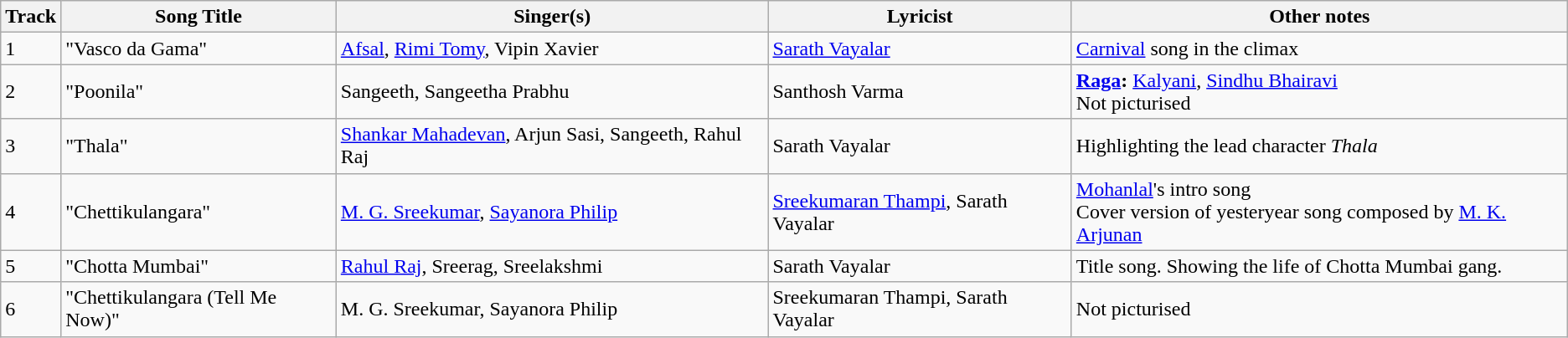<table class="wikitable">
<tr>
<th>Track</th>
<th>Song Title</th>
<th>Singer(s)</th>
<th>Lyricist</th>
<th>Other notes</th>
</tr>
<tr>
<td>1</td>
<td>"Vasco da Gama"</td>
<td><a href='#'>Afsal</a>, <a href='#'>Rimi Tomy</a>, Vipin Xavier</td>
<td><a href='#'>Sarath Vayalar</a></td>
<td><a href='#'>Carnival</a> song in the climax</td>
</tr>
<tr>
<td>2</td>
<td>"Poonila"</td>
<td>Sangeeth, Sangeetha Prabhu</td>
<td>Santhosh Varma</td>
<td><strong><a href='#'>Raga</a>:</strong> <a href='#'>Kalyani</a>, <a href='#'>Sindhu Bhairavi</a><br>Not picturised</td>
</tr>
<tr>
<td>3</td>
<td>"Thala"</td>
<td><a href='#'>Shankar Mahadevan</a>, Arjun Sasi, Sangeeth, Rahul Raj</td>
<td>Sarath Vayalar</td>
<td>Highlighting the lead character <em>Thala</em></td>
</tr>
<tr>
<td>4</td>
<td>"Chettikulangara"</td>
<td><a href='#'>M. G. Sreekumar</a>, <a href='#'>Sayanora Philip</a></td>
<td><a href='#'>Sreekumaran Thampi</a>, Sarath Vayalar</td>
<td><a href='#'>Mohanlal</a>'s intro song<br>Cover version of yesteryear song composed by <a href='#'>M. K. Arjunan</a></td>
</tr>
<tr>
<td>5</td>
<td>"Chotta Mumbai"</td>
<td><a href='#'>Rahul Raj</a>, Sreerag, Sreelakshmi</td>
<td>Sarath Vayalar</td>
<td>Title song. Showing the life of Chotta Mumbai gang.</td>
</tr>
<tr>
<td>6</td>
<td>"Chettikulangara (Tell Me Now)"</td>
<td>M. G. Sreekumar, Sayanora Philip</td>
<td>Sreekumaran Thampi, Sarath Vayalar</td>
<td>Not picturised</td>
</tr>
</table>
